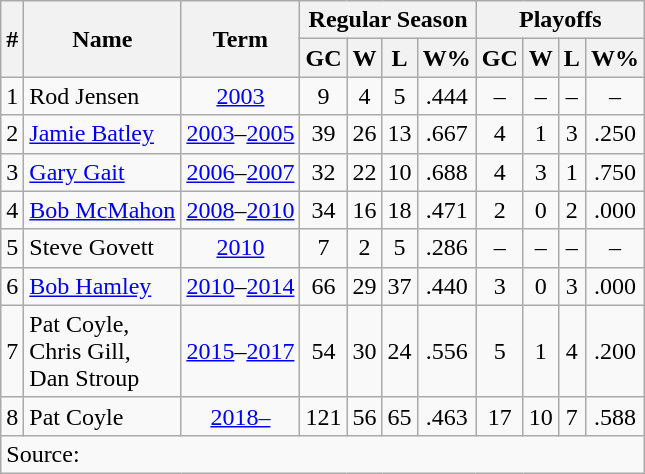<table class="wikitable">
<tr>
<th rowspan="2">#</th>
<th rowspan="2">Name</th>
<th rowspan="2">Term</th>
<th colspan="4">Regular Season</th>
<th colspan="4">Playoffs</th>
</tr>
<tr>
<th>GC</th>
<th>W</th>
<th>L</th>
<th>W%</th>
<th>GC</th>
<th>W</th>
<th>L</th>
<th>W%</th>
</tr>
<tr>
<td align=center>1</td>
<td>Rod Jensen</td>
<td align=center><a href='#'>2003</a></td>
<td align=center>9</td>
<td align=center>4</td>
<td align=center>5</td>
<td align=center>.444</td>
<td align=center>–</td>
<td align=center>–</td>
<td align=center>–</td>
<td align=center>–</td>
</tr>
<tr>
<td align=center>2</td>
<td><a href='#'>Jamie Batley</a></td>
<td align=center><a href='#'>2003</a>–<a href='#'>2005</a></td>
<td align=center>39</td>
<td align=center>26</td>
<td align=center>13</td>
<td align=center>.667</td>
<td align=center>4</td>
<td align=center>1</td>
<td align=center>3</td>
<td align=center>.250</td>
</tr>
<tr>
<td align=center>3</td>
<td><a href='#'>Gary Gait</a></td>
<td align=center><a href='#'>2006</a>–<a href='#'>2007</a></td>
<td align=center>32</td>
<td align=center>22</td>
<td align=center>10</td>
<td align=center>.688</td>
<td align=center>4</td>
<td align=center>3</td>
<td align=center>1</td>
<td align=center>.750</td>
</tr>
<tr>
<td align=center>4</td>
<td><a href='#'>Bob McMahon</a></td>
<td align=center><a href='#'>2008</a>–<a href='#'>2010</a></td>
<td align=center>34</td>
<td align=center>16</td>
<td align=center>18</td>
<td align=center>.471</td>
<td align=center>2</td>
<td align=center>0</td>
<td align=center>2</td>
<td align=center>.000</td>
</tr>
<tr>
<td align=center>5</td>
<td>Steve Govett</td>
<td align=center><a href='#'>2010</a></td>
<td align=center>7</td>
<td align=center>2</td>
<td align=center>5</td>
<td align=center>.286</td>
<td align=center>–</td>
<td align=center>–</td>
<td align=center>–</td>
<td align=center>–</td>
</tr>
<tr>
<td align=center>6</td>
<td><a href='#'>Bob Hamley</a></td>
<td align=center><a href='#'>2010</a>–<a href='#'>2014</a></td>
<td align=center>66</td>
<td align=center>29</td>
<td align=center>37</td>
<td align=center>.440</td>
<td align=center>3</td>
<td align=center>0</td>
<td align=center>3</td>
<td align=center>.000</td>
</tr>
<tr>
<td align=center>7</td>
<td>Pat Coyle,<br>Chris Gill,<br>Dan Stroup</td>
<td align=center><a href='#'>2015</a>–<a href='#'>2017</a></td>
<td align="center">54</td>
<td align="center">30</td>
<td align="center">24</td>
<td align="center">.556</td>
<td align="center">5</td>
<td align="center">1</td>
<td align="center">4</td>
<td align="center">.200</td>
</tr>
<tr>
<td align=center>8</td>
<td>Pat Coyle</td>
<td align=center><a href='#'>2018–</a></td>
<td align="center">121</td>
<td align="center">56</td>
<td align="center">65</td>
<td align="center">.463</td>
<td align="center">17</td>
<td align="center">10</td>
<td align="center">7</td>
<td align="center">.588</td>
</tr>
<tr>
<td colspan=11>Source:</td>
</tr>
</table>
